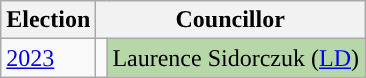<table class="wikitable">
<tr>
<th>Election</th>
<th colspan="2">Councillor</th>
</tr>
<tr>
<td><a href='#'>2023</a></td>
<td style="background-color: "></td>
<td bgcolor="#B6D7A8">Laurence Sidorczuk (<a href='#'>LD</a>)</td>
</tr>
</table>
